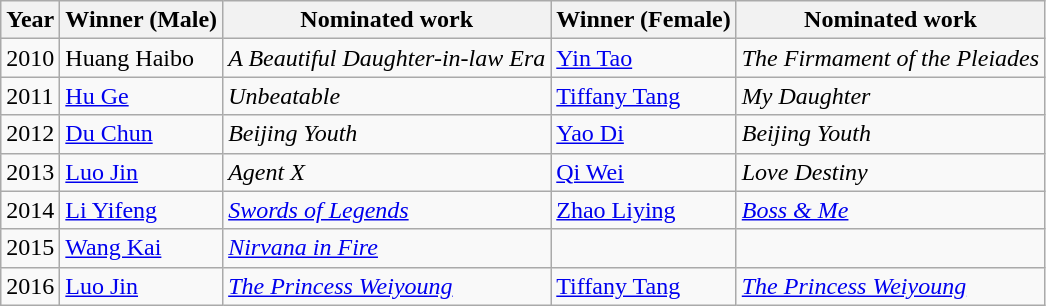<table class="wikitable">
<tr>
<th>Year</th>
<th>Winner (Male)</th>
<th>Nominated work</th>
<th>Winner (Female)</th>
<th>Nominated work</th>
</tr>
<tr>
<td>2010</td>
<td>Huang Haibo</td>
<td><em>A Beautiful Daughter-in-law Era</em></td>
<td><a href='#'>Yin Tao</a></td>
<td><em>The Firmament of the Pleiades</em></td>
</tr>
<tr>
<td>2011</td>
<td><a href='#'>Hu Ge</a></td>
<td><em>Unbeatable</em></td>
<td><a href='#'>Tiffany Tang</a></td>
<td><em>My Daughter</em></td>
</tr>
<tr>
<td>2012</td>
<td><a href='#'>Du Chun</a></td>
<td><em>Beijing Youth</em></td>
<td><a href='#'>Yao Di</a></td>
<td><em>Beijing Youth</em></td>
</tr>
<tr>
<td>2013</td>
<td><a href='#'>Luo Jin</a></td>
<td><em>Agent X</em></td>
<td><a href='#'>Qi Wei</a></td>
<td><em>Love Destiny</em></td>
</tr>
<tr>
<td>2014</td>
<td><a href='#'>Li Yifeng</a></td>
<td><em><a href='#'>Swords of Legends</a></em></td>
<td><a href='#'>Zhao Liying</a></td>
<td><em><a href='#'>Boss & Me</a></em></td>
</tr>
<tr>
<td>2015</td>
<td><a href='#'>Wang Kai</a></td>
<td><em><a href='#'>Nirvana in Fire</a></em></td>
<td></td>
<td></td>
</tr>
<tr>
<td>2016</td>
<td><a href='#'>Luo Jin</a></td>
<td><em><a href='#'>The Princess Weiyoung</a></em></td>
<td><a href='#'>Tiffany Tang</a></td>
<td><em><a href='#'>The Princess Weiyoung</a></em></td>
</tr>
</table>
